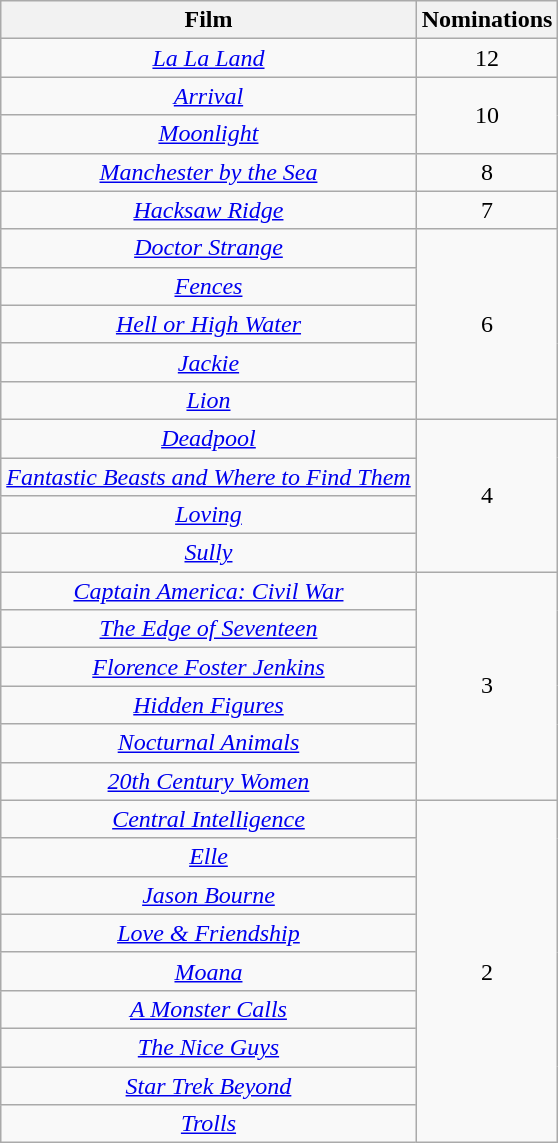<table class="wikitable" rowspan="2" style="text-align:center;" background: #f6e39c;>
<tr>
<th scope="col" style="text-align:center;">Film</th>
<th scope="col" style="width:55px;">Nominations</th>
</tr>
<tr>
<td><em><a href='#'>La La Land</a></em></td>
<td style="text-align:center">12</td>
</tr>
<tr>
<td><em><a href='#'>Arrival</a></em></td>
<td rowspan=2 style="text-align:center">10</td>
</tr>
<tr>
<td><em><a href='#'>Moonlight</a></em></td>
</tr>
<tr>
<td><em><a href='#'>Manchester by the Sea</a></em></td>
<td style="text-align:center">8</td>
</tr>
<tr>
<td><em><a href='#'>Hacksaw Ridge</a></em></td>
<td style="text-align:center">7</td>
</tr>
<tr>
<td><em><a href='#'>Doctor Strange</a></em></td>
<td rowspan=5 style="text-align:center">6</td>
</tr>
<tr>
<td><em><a href='#'>Fences</a></em></td>
</tr>
<tr>
<td><em><a href='#'>Hell or High Water</a></em></td>
</tr>
<tr>
<td><em><a href='#'>Jackie</a></em></td>
</tr>
<tr>
<td><em><a href='#'>Lion</a></em></td>
</tr>
<tr>
<td><em><a href='#'>Deadpool</a></em></td>
<td rowspan=4 style="text-align:center">4</td>
</tr>
<tr>
<td><em><a href='#'>Fantastic Beasts and Where to Find Them</a></em></td>
</tr>
<tr>
<td><em><a href='#'>Loving</a></em></td>
</tr>
<tr>
<td><em><a href='#'>Sully</a></em></td>
</tr>
<tr>
<td><em><a href='#'>Captain America: Civil War</a></em></td>
<td rowspan=6 style="text-align:center">3</td>
</tr>
<tr>
<td><em><a href='#'>The Edge of Seventeen</a></em></td>
</tr>
<tr>
<td><em><a href='#'>Florence Foster Jenkins</a></em></td>
</tr>
<tr>
<td><em><a href='#'>Hidden Figures</a></em></td>
</tr>
<tr>
<td><em><a href='#'>Nocturnal Animals</a></em></td>
</tr>
<tr>
<td><em><a href='#'>20th Century Women</a></em></td>
</tr>
<tr>
<td><em><a href='#'>Central Intelligence</a></em></td>
<td rowspan=9 style="text-align:center">2</td>
</tr>
<tr>
<td><em><a href='#'>Elle</a></em></td>
</tr>
<tr>
<td><em><a href='#'>Jason Bourne</a></em></td>
</tr>
<tr>
<td><em><a href='#'>Love & Friendship</a></em></td>
</tr>
<tr>
<td><em><a href='#'>Moana</a></em></td>
</tr>
<tr>
<td><em><a href='#'>A Monster Calls</a></em></td>
</tr>
<tr>
<td><em><a href='#'>The Nice Guys</a></em></td>
</tr>
<tr>
<td><em><a href='#'>Star Trek Beyond</a></em></td>
</tr>
<tr>
<td><em><a href='#'>Trolls</a></em></td>
</tr>
</table>
